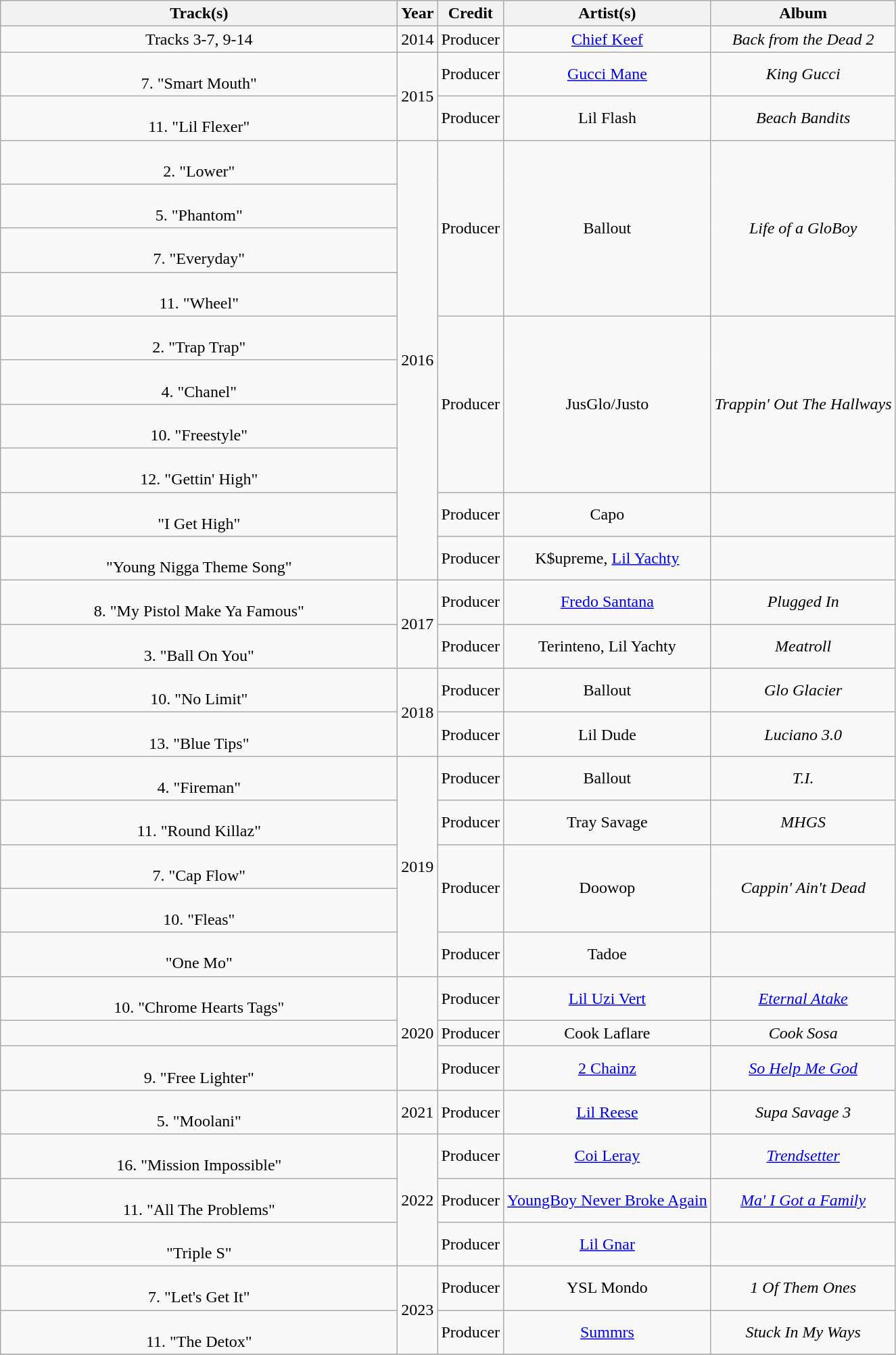<table class="wikitable plainrowheaders" style="text-align:center;">
<tr>
<th scope="col" style="width:24em;">Track(s)</th>
<th scope="col" style="width:1em;">Year</th>
<th scope="col">Credit</th>
<th scope="col">Artist(s)</th>
<th scope="col">Album</th>
</tr>
<tr>
<td>Tracks 3-7, 9-14</td>
<td>2014</td>
<td>Producer</td>
<td><a href='#'>Chief Keef</a></td>
<td><em>Back from the Dead 2</em></td>
</tr>
<tr>
<td><br>7. "Smart Mouth"<br></td>
<td rowspan="2">2015</td>
<td>Producer</td>
<td><a href='#'>Gucci Mane</a></td>
<td><em>King Gucci</em></td>
</tr>
<tr>
<td><br>11. "Lil Flexer"</td>
<td>Producer</td>
<td>Lil Flash</td>
<td><em>Beach Bandits</em></td>
</tr>
<tr>
<td><br>2. "Lower"<br></td>
<td rowspan="10">2016</td>
<td rowspan="4">Producer</td>
<td rowspan="4">Ballout</td>
<td rowspan="4"><em>Life of a GloBoy</em></td>
</tr>
<tr>
<td><br>5. "Phantom"</td>
</tr>
<tr>
<td><br>7. "Everyday"</td>
</tr>
<tr>
<td><br>11. "Wheel"<br></td>
</tr>
<tr>
<td><br>2. "Trap Trap"<br></td>
<td rowspan="4">Producer</td>
<td rowspan="4">JusGlo/Justo</td>
<td rowspan="4"><em>Trappin' Out The Hallways</em></td>
</tr>
<tr>
<td><br>4. "Chanel"</td>
</tr>
<tr>
<td><br>10. "Freestyle"</td>
</tr>
<tr>
<td><br>12. "Gettin' High"</td>
</tr>
<tr>
<td><br>"I Get High"</td>
<td>Producer </td>
<td>Capo</td>
<td></td>
</tr>
<tr>
<td><br>"Young Nigga Theme Song"</td>
<td>Producer </td>
<td>K$upreme, <a href='#'>Lil Yachty</a></td>
<td></td>
</tr>
<tr>
<td><br>8. "My Pistol Make Ya Famous"<br></td>
<td rowspan="2">2017</td>
<td>Producer</td>
<td><a href='#'>Fredo Santana</a></td>
<td><em>Plugged In</em></td>
</tr>
<tr>
<td><br>3. "Ball On You"</td>
<td>Producer</td>
<td>Terinteno, Lil Yachty</td>
<td><em>Meatroll</em></td>
</tr>
<tr>
<td><br>10. "No Limit"<br></td>
<td rowspan="2">2018</td>
<td>Producer</td>
<td>Ballout</td>
<td><em>Glo Glacier</em></td>
</tr>
<tr>
<td><br>13. "Blue Tips"</td>
<td>Producer </td>
<td>Lil Dude</td>
<td><em>Luciano 3.0</em></td>
</tr>
<tr>
<td><br>4. "Fireman"</td>
<td rowspan="5">2019</td>
<td>Producer</td>
<td>Ballout</td>
<td><em>T.I.</em></td>
</tr>
<tr>
<td><br>11. "Round Killaz"</td>
<td>Producer</td>
<td>Tray Savage</td>
<td><em>MHGS</em></td>
</tr>
<tr>
<td><br>7. "Cap Flow"<br></td>
<td rowspan="2">Producer</td>
<td rowspan="2">Doowop</td>
<td rowspan="2"><em>Cappin' Ain't Dead</em></td>
</tr>
<tr>
<td><br>10. "Fleas"</td>
</tr>
<tr>
<td><br>"One Mo"<br></td>
<td>Producer</td>
<td>Tadoe</td>
<td></td>
</tr>
<tr>
<td><br>10. "Chrome Hearts Tags"</td>
<td rowspan="3">2020</td>
<td>Producer</td>
<td><a href='#'>Lil Uzi Vert</a></td>
<td><em><a href='#'>Eternal Atake</a></em></td>
</tr>
<tr>
<td></td>
<td>Producer</td>
<td>Cook Laflare</td>
<td><em>Cook Sosa</em></td>
</tr>
<tr>
<td><br>9. "Free Lighter"<br></td>
<td>Producer</td>
<td><a href='#'>2 Chainz</a></td>
<td><em><a href='#'>So Help Me God</a></em></td>
</tr>
<tr>
<td><br>5. "Moolani"<br></td>
<td>2021</td>
<td>Producer</td>
<td><a href='#'>Lil Reese</a></td>
<td><em>Supa Savage 3</em></td>
</tr>
<tr>
<td><br>16. "Mission Impossible"<br></td>
<td rowspan="3">2022</td>
<td>Producer</td>
<td><a href='#'>Coi Leray</a></td>
<td><em><a href='#'>Trendsetter</a></em></td>
</tr>
<tr>
<td><br>11. "All The Problems"</td>
<td>Producer </td>
<td><a href='#'>YoungBoy Never Broke Again</a></td>
<td><em><a href='#'>Ma' I Got a Family</a></em></td>
</tr>
<tr>
<td><br>"Triple S"</td>
<td>Producer </td>
<td><a href='#'>Lil Gnar</a></td>
<td><em></em></td>
</tr>
<tr>
<td><br>7. "Let's Get It"</td>
<td rowspan="2">2023</td>
<td>Producer </td>
<td>YSL Mondo</td>
<td><em>1 Of Them Ones</em></td>
</tr>
<tr>
<td><br>11. "The Detox"</td>
<td>Producer </td>
<td><a href='#'>Summrs</a></td>
<td><em>Stuck In My Ways</em></td>
</tr>
<tr>
</tr>
</table>
